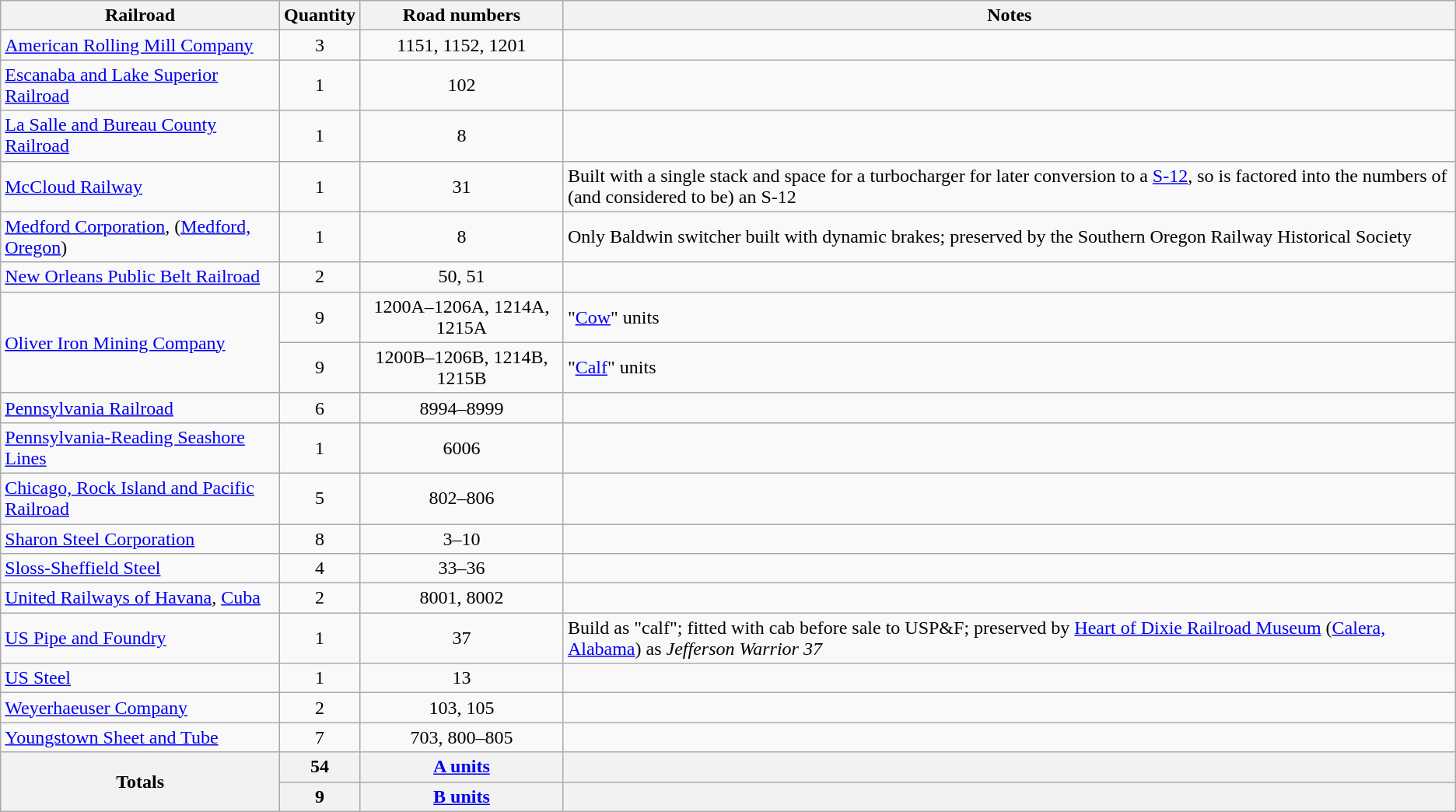<table class="wikitable">
<tr>
<th>Railroad</th>
<th>Quantity</th>
<th>Road numbers</th>
<th>Notes</th>
</tr>
<tr>
<td><a href='#'>American Rolling Mill Company</a></td>
<td style="text-align:center;">3</td>
<td style="text-align:center;">1151, 1152, 1201</td>
<td></td>
</tr>
<tr>
<td><a href='#'>Escanaba and Lake Superior Railroad</a></td>
<td style="text-align:center;">1</td>
<td style="text-align:center;">102</td>
<td></td>
</tr>
<tr>
<td><a href='#'>La Salle and Bureau County Railroad</a></td>
<td style="text-align:center;">1</td>
<td style="text-align:center;">8</td>
<td></td>
</tr>
<tr>
<td><a href='#'>McCloud Railway</a></td>
<td style="text-align:center;">1</td>
<td style="text-align:center;">31</td>
<td>Built with a single stack and space for a turbocharger for later conversion to a <a href='#'>S-12</a>, so is factored into the numbers of (and considered to be) an S-12</td>
</tr>
<tr>
<td><a href='#'>Medford Corporation</a>, (<a href='#'>Medford, Oregon</a>)</td>
<td style="text-align:center;">1</td>
<td style="text-align:center;">8</td>
<td>Only Baldwin switcher built with dynamic brakes; preserved by the Southern Oregon Railway Historical Society</td>
</tr>
<tr>
<td><a href='#'>New Orleans Public Belt Railroad</a></td>
<td style="text-align:center;">2</td>
<td style="text-align:center;">50, 51</td>
<td></td>
</tr>
<tr>
<td rowspan=2><a href='#'>Oliver Iron Mining Company</a></td>
<td style="text-align:center;">9</td>
<td style="text-align:center;">1200A–1206A, 1214A, 1215A</td>
<td>"<a href='#'>Cow</a>" units</td>
</tr>
<tr>
<td style="text-align:center;">9</td>
<td style="text-align:center;">1200B–1206B, 1214B, 1215B</td>
<td>"<a href='#'>Calf</a>" units</td>
</tr>
<tr>
<td><a href='#'>Pennsylvania Railroad</a></td>
<td style="text-align:center;">6</td>
<td style="text-align:center;">8994–8999</td>
<td></td>
</tr>
<tr>
<td><a href='#'>Pennsylvania-Reading Seashore Lines</a></td>
<td style="text-align:center;">1</td>
<td style="text-align:center;">6006</td>
<td></td>
</tr>
<tr>
<td><a href='#'>Chicago, Rock Island and Pacific Railroad</a></td>
<td style="text-align:center;">5</td>
<td style="text-align:center;">802–806</td>
<td></td>
</tr>
<tr>
<td><a href='#'>Sharon Steel Corporation</a></td>
<td style="text-align:center;">8</td>
<td style="text-align:center;">3–10</td>
<td></td>
</tr>
<tr>
<td><a href='#'>Sloss-Sheffield Steel</a></td>
<td style="text-align:center;">4</td>
<td style="text-align:center;">33–36</td>
<td></td>
</tr>
<tr>
<td><a href='#'>United Railways of Havana</a>, <a href='#'>Cuba</a></td>
<td style="text-align:center;">2</td>
<td style="text-align:center;">8001, 8002</td>
<td></td>
</tr>
<tr>
<td><a href='#'>US Pipe and Foundry</a></td>
<td style="text-align:center;">1</td>
<td style="text-align:center;">37</td>
<td>Build as "calf"; fitted with cab before sale to USP&F; preserved by <a href='#'>Heart of Dixie Railroad Museum</a> (<a href='#'>Calera, Alabama</a>) as <em>Jefferson Warrior 37</em></td>
</tr>
<tr>
<td><a href='#'>US Steel</a></td>
<td style="text-align:center;">1</td>
<td style="text-align:center;">13</td>
<td></td>
</tr>
<tr>
<td><a href='#'>Weyerhaeuser Company</a></td>
<td style="text-align:center;">2</td>
<td style="text-align:center;">103, 105</td>
<td></td>
</tr>
<tr>
<td><a href='#'>Youngstown Sheet and Tube</a></td>
<td style="text-align:center;">7</td>
<td style="text-align:center;">703, 800–805</td>
<td></td>
</tr>
<tr>
<th rowspan=2>Totals</th>
<th>54</th>
<th><a href='#'>A units</a></th>
<th></th>
</tr>
<tr>
<th>9</th>
<th><a href='#'>B units</a></th>
<th></th>
</tr>
</table>
